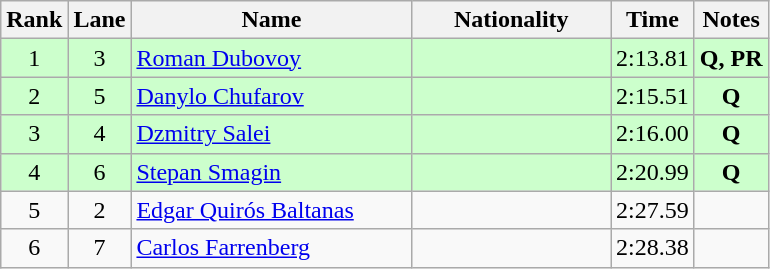<table class="wikitable sortable" style="text-align:center">
<tr>
<th>Rank</th>
<th>Lane</th>
<th style="width:180px">Name</th>
<th style="width:125px">Nationality</th>
<th>Time</th>
<th>Notes</th>
</tr>
<tr style="background:#cfc;">
<td>1</td>
<td>3</td>
<td style="text-align:left;"><a href='#'>Roman Dubovoy</a></td>
<td style="text-align:left;"></td>
<td>2:13.81</td>
<td><strong>Q, PR</strong></td>
</tr>
<tr style="background:#cfc;">
<td>2</td>
<td>5</td>
<td style="text-align:left;"><a href='#'>Danylo Chufarov</a></td>
<td style="text-align:left;"></td>
<td>2:15.51</td>
<td><strong>Q</strong></td>
</tr>
<tr style="background:#cfc;">
<td>3</td>
<td>4</td>
<td style="text-align:left;"><a href='#'>Dzmitry Salei</a></td>
<td style="text-align:left;"></td>
<td>2:16.00</td>
<td><strong>Q</strong></td>
</tr>
<tr style="background:#cfc;">
<td>4</td>
<td>6</td>
<td style="text-align:left;"><a href='#'>Stepan Smagin</a></td>
<td style="text-align:left;"></td>
<td>2:20.99</td>
<td><strong>Q</strong></td>
</tr>
<tr>
<td>5</td>
<td>2</td>
<td style="text-align:left;"><a href='#'>Edgar Quirós Baltanas</a></td>
<td style="text-align:left;"></td>
<td>2:27.59</td>
<td></td>
</tr>
<tr>
<td>6</td>
<td>7</td>
<td style="text-align:left;"><a href='#'>Carlos Farrenberg</a></td>
<td style="text-align:left;"></td>
<td>2:28.38</td>
<td></td>
</tr>
</table>
